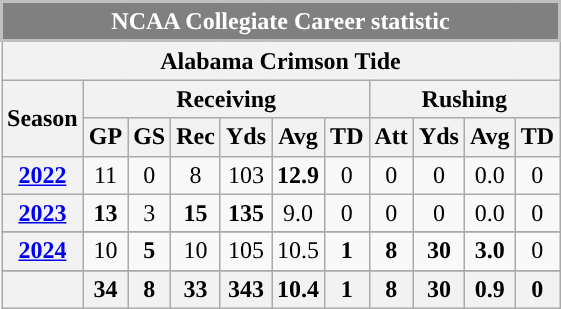<table class=wikitable style="text-align:center;">
<tr>
<th colspan="11" style="background:gray; border:2px solid silver; color:white;">NCAA Collegiate Career statistic</th>
</tr>
<tr>
<th colspan="11">Alabama Crimson Tide</th>
</tr>
<tr>
<th rowspan="2">Season</th>
<th colspan="6">Receiving</th>
<th colspan="4">Rushing</th>
</tr>
<tr>
<th>GP</th>
<th>GS</th>
<th>Rec</th>
<th>Yds</th>
<th>Avg</th>
<th>TD</th>
<th>Att</th>
<th>Yds</th>
<th>Avg</th>
<th>TD</th>
</tr>
<tr>
<th><a href='#'>2022</a></th>
<td>11</td>
<td>0</td>
<td>8</td>
<td>103</td>
<td><strong>12.9</strong></td>
<td>0</td>
<td>0</td>
<td>0</td>
<td>0.0</td>
<td>0</td>
</tr>
<tr>
<th><a href='#'>2023</a></th>
<td><strong>13</strong></td>
<td>3</td>
<td><strong>15</strong></td>
<td><strong>135</strong></td>
<td>9.0</td>
<td>0</td>
<td>0</td>
<td>0</td>
<td>0.0</td>
<td>0</td>
</tr>
<tr>
</tr>
<tr>
<th><a href='#'>2024</a></th>
<td>10</td>
<td><strong>5</strong></td>
<td>10</td>
<td>105</td>
<td>10.5</td>
<td><strong>1</strong></td>
<td><strong>8</strong></td>
<td><strong>30</strong></td>
<td><strong>3.0</strong></td>
<td>0</td>
</tr>
<tr>
</tr>
<tr>
<th></th>
<th>34</th>
<th>8</th>
<th>33</th>
<th>343</th>
<th>10.4</th>
<th>1</th>
<th>8</th>
<th>30</th>
<th>0.9</th>
<th>0</th>
</tr>
</table>
